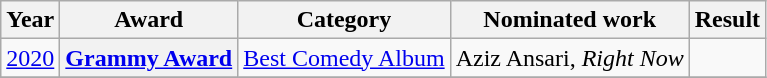<table class="wikitable sortable plainrowheaders">
<tr>
<th scope="col">Year</th>
<th scope="col">Award</th>
<th scope="col">Category</th>
<th scope="col">Nominated work</th>
<th scope="col">Result</th>
</tr>
<tr>
<td><a href='#'>2020</a></td>
<th scope="row"><a href='#'>Grammy Award</a></th>
<td><a href='#'>Best Comedy Album</a></td>
<td>Aziz Ansari, <em>Right Now</em></td>
<td></td>
</tr>
<tr>
</tr>
</table>
